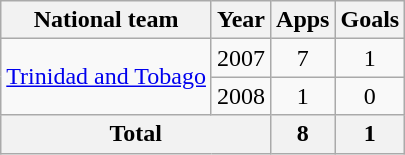<table class="wikitable" style="text-align:center">
<tr>
<th>National team</th>
<th>Year</th>
<th>Apps</th>
<th>Goals</th>
</tr>
<tr>
<td rowspan="2"><a href='#'>Trinidad and Tobago</a></td>
<td>2007</td>
<td>7</td>
<td>1</td>
</tr>
<tr>
<td>2008</td>
<td>1</td>
<td>0</td>
</tr>
<tr>
<th colspan=2>Total</th>
<th>8</th>
<th>1</th>
</tr>
</table>
